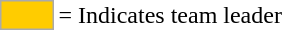<table>
<tr>
<td style="background:#fc0; border:1px solid #aaa; width:2em;"></td>
<td>= Indicates team leader</td>
</tr>
</table>
